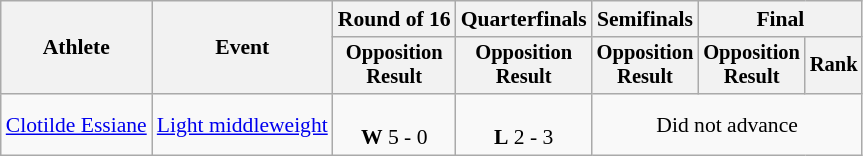<table class="wikitable" style="font-size:90%; text-align:center">
<tr>
<th rowspan=2>Athlete</th>
<th rowspan=2>Event</th>
<th>Round of 16</th>
<th>Quarterfinals</th>
<th>Semifinals</th>
<th colspan=2>Final</th>
</tr>
<tr style="font-size:95%">
<th>Opposition<br>Result</th>
<th>Opposition<br>Result</th>
<th>Opposition<br>Result</th>
<th>Opposition<br>Result</th>
<th>Rank</th>
</tr>
<tr>
<td align=left><a href='#'>Clotilde Essiane</a></td>
<td align=left><a href='#'>Light middleweight</a></td>
<td><br><strong>W</strong> 5 - 0</td>
<td><br><strong>L</strong> 2 - 3</td>
<td colspan=3>Did not advance</td>
</tr>
</table>
